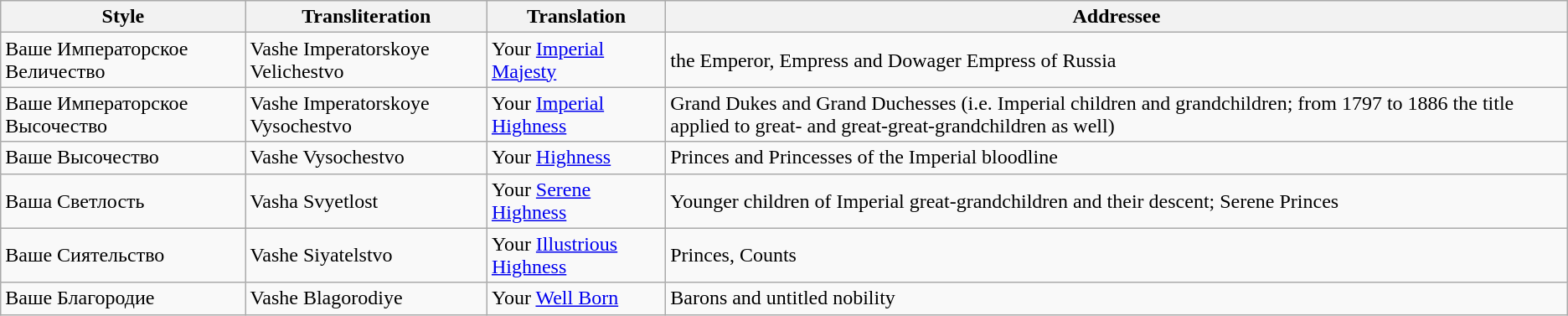<table class="wikitable">
<tr>
<th scope="col">Style</th>
<th scope="col">Transliteration</th>
<th scope="col">Translation</th>
<th scope="col">Addressee</th>
</tr>
<tr>
<td>Ваше Императорское Величество</td>
<td>Vashe Imperatorskoye Velichestvo</td>
<td>Your <a href='#'>Imperial Majesty</a></td>
<td>the Emperor, Empress and Dowager Empress of Russia</td>
</tr>
<tr>
<td>Ваше Императорское Высочество</td>
<td>Vashe Imperatorskoye Vysochestvo</td>
<td>Your <a href='#'>Imperial Highness</a></td>
<td>Grand Dukes and Grand Duchesses (i.e. Imperial children and grandchildren; from 1797 to 1886 the title applied to great- and great-great-grandchildren as well)</td>
</tr>
<tr>
<td>Ваше Высочество</td>
<td>Vashe Vysochestvo</td>
<td>Your <a href='#'>Highness</a></td>
<td>Princes and Princesses of the Imperial bloodline</td>
</tr>
<tr>
<td>Ваша Светлость</td>
<td>Vasha Svyetlost</td>
<td>Your <a href='#'>Serene Highness</a></td>
<td>Younger children of Imperial great-grandchildren and their descent; Serene Princes</td>
</tr>
<tr>
<td>Ваше Сиятельство</td>
<td>Vashe Siyatelstvo</td>
<td>Your <a href='#'>Illustrious Highness</a></td>
<td>Princes, Counts</td>
</tr>
<tr>
<td>Ваше Благородие</td>
<td>Vashe Blagorodiye</td>
<td>Your <a href='#'>Well Born</a></td>
<td>Barons and untitled nobility</td>
</tr>
</table>
